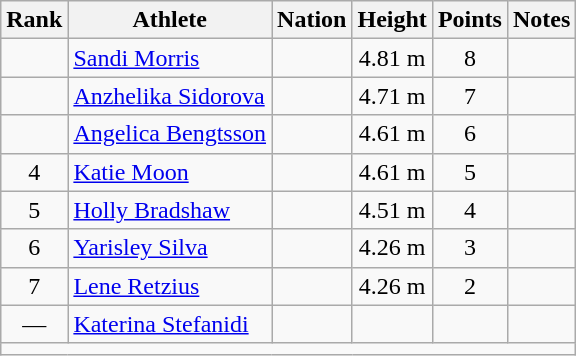<table class="wikitable sortable" style="text-align:center;">
<tr>
<th scope="col" style="width: 10px;">Rank</th>
<th scope="col">Athlete</th>
<th scope="col">Nation</th>
<th scope="col">Height</th>
<th scope="col">Points</th>
<th scope="col">Notes</th>
</tr>
<tr>
<td></td>
<td align=left><a href='#'>Sandi Morris</a></td>
<td align=left></td>
<td>4.81 m</td>
<td>8</td>
<td></td>
</tr>
<tr>
<td></td>
<td align=left><a href='#'>Anzhelika Sidorova</a></td>
<td align=left></td>
<td>4.71 m</td>
<td>7</td>
<td></td>
</tr>
<tr>
<td></td>
<td align=left><a href='#'>Angelica Bengtsson</a></td>
<td align=left></td>
<td>4.61 m</td>
<td>6</td>
<td></td>
</tr>
<tr>
<td>4</td>
<td align=left><a href='#'>Katie Moon</a></td>
<td align=left></td>
<td>4.61 m</td>
<td>5</td>
<td></td>
</tr>
<tr>
<td>5</td>
<td align=left><a href='#'>Holly Bradshaw</a></td>
<td align=left></td>
<td>4.51 m</td>
<td>4</td>
<td></td>
</tr>
<tr>
<td>6</td>
<td align=left><a href='#'>Yarisley Silva</a></td>
<td align=left></td>
<td>4.26 m</td>
<td>3</td>
<td></td>
</tr>
<tr>
<td>7</td>
<td align=left><a href='#'>Lene Retzius</a></td>
<td align=left></td>
<td>4.26 m</td>
<td>2</td>
<td></td>
</tr>
<tr>
<td>—</td>
<td align=left><a href='#'>Katerina Stefanidi</a></td>
<td align=left></td>
<td></td>
<td></td>
<td></td>
</tr>
<tr class="sortbottom">
<td colspan="6"></td>
</tr>
</table>
